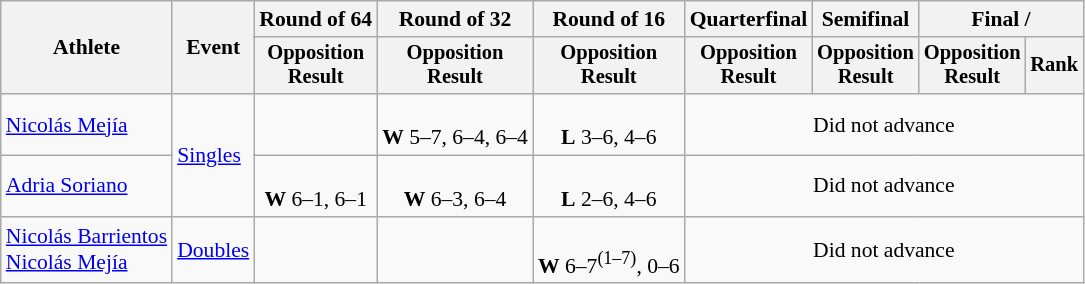<table class=wikitable style=font-size:90%;text-align:center>
<tr>
<th rowspan=2>Athlete</th>
<th rowspan=2>Event</th>
<th>Round of 64</th>
<th>Round of 32</th>
<th>Round of 16</th>
<th>Quarterfinal</th>
<th>Semifinal</th>
<th colspan=2>Final / </th>
</tr>
<tr style=font-size:95%>
<th>Opposition<br>Result</th>
<th>Opposition<br>Result</th>
<th>Opposition<br>Result</th>
<th>Opposition<br>Result</th>
<th>Opposition<br>Result</th>
<th>Opposition<br>Result</th>
<th>Rank</th>
</tr>
<tr>
<td align=left><a href='#'>Nicolás Mejía</a></td>
<td align=left rowspan=2><a href='#'>Singles</a></td>
<td></td>
<td><br><strong>W</strong> 5–7, 6–4, 6–4</td>
<td><br><strong>L</strong> 3–6, 4–6</td>
<td colspan="4">Did not advance</td>
</tr>
<tr>
<td align=left><a href='#'>Adria Soriano</a></td>
<td><br><strong>W</strong> 6–1, 6–1</td>
<td><br><strong>W</strong> 6–3, 6–4</td>
<td><br><strong>L</strong> 2–6, 4–6</td>
<td colspan="4">Did not advance</td>
</tr>
<tr>
<td align=left><a href='#'>Nicolás Barrientos</a><br><a href='#'>Nicolás Mejía</a></td>
<td align=left><a href='#'>Doubles</a></td>
<td></td>
<td></td>
<td><br><strong>W</strong> 6–7<sup>(1–7)</sup>, 0–6</td>
<td colspan="4">Did not advance</td>
</tr>
</table>
